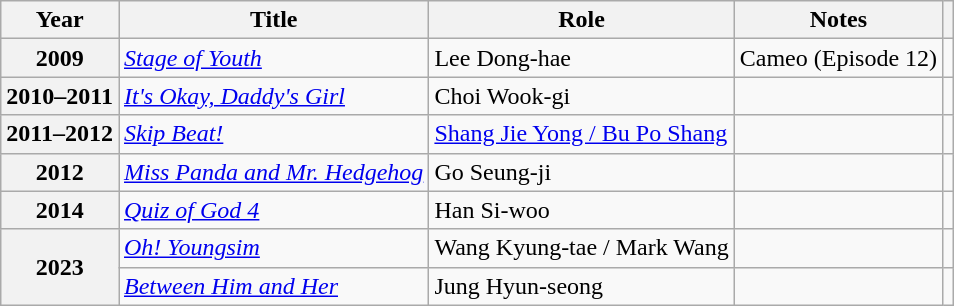<table class="wikitable  plainrowheaders">
<tr>
<th scope="col">Year</th>
<th scope="col">Title</th>
<th scope="col">Role</th>
<th scope="col">Notes</th>
<th scope="col" class="unsortable"></th>
</tr>
<tr>
<th scope="row">2009</th>
<td><em><a href='#'>Stage of Youth</a></em></td>
<td>Lee Dong-hae</td>
<td>Cameo (Episode 12)</td>
<td></td>
</tr>
<tr>
<th scope="row">2010–2011</th>
<td><em><a href='#'>It's Okay, Daddy's Girl</a></em></td>
<td>Choi Wook-gi</td>
<td></td>
<td></td>
</tr>
<tr>
<th scope="row">2011–2012</th>
<td><em><a href='#'>Skip Beat!</a></em></td>
<td><a href='#'>Shang Jie Yong / Bu Po Shang</a></td>
<td></td>
<td></td>
</tr>
<tr>
<th scope="row">2012</th>
<td><em><a href='#'>Miss Panda and Mr. Hedgehog</a></em></td>
<td>Go Seung-ji</td>
<td></td>
<td></td>
</tr>
<tr>
<th scope="row">2014</th>
<td><em><a href='#'>Quiz of God 4</a></em></td>
<td>Han Si-woo</td>
<td></td>
<td></td>
</tr>
<tr>
<th scope="row" rowspan="2">2023</th>
<td><em><a href='#'>Oh! Youngsim</a></em></td>
<td>Wang Kyung-tae / Mark Wang</td>
<td></td>
<td></td>
</tr>
<tr>
<td><em><a href='#'>Between Him and Her</a></em></td>
<td>Jung Hyun-seong</td>
<td></td>
<td></td>
</tr>
</table>
